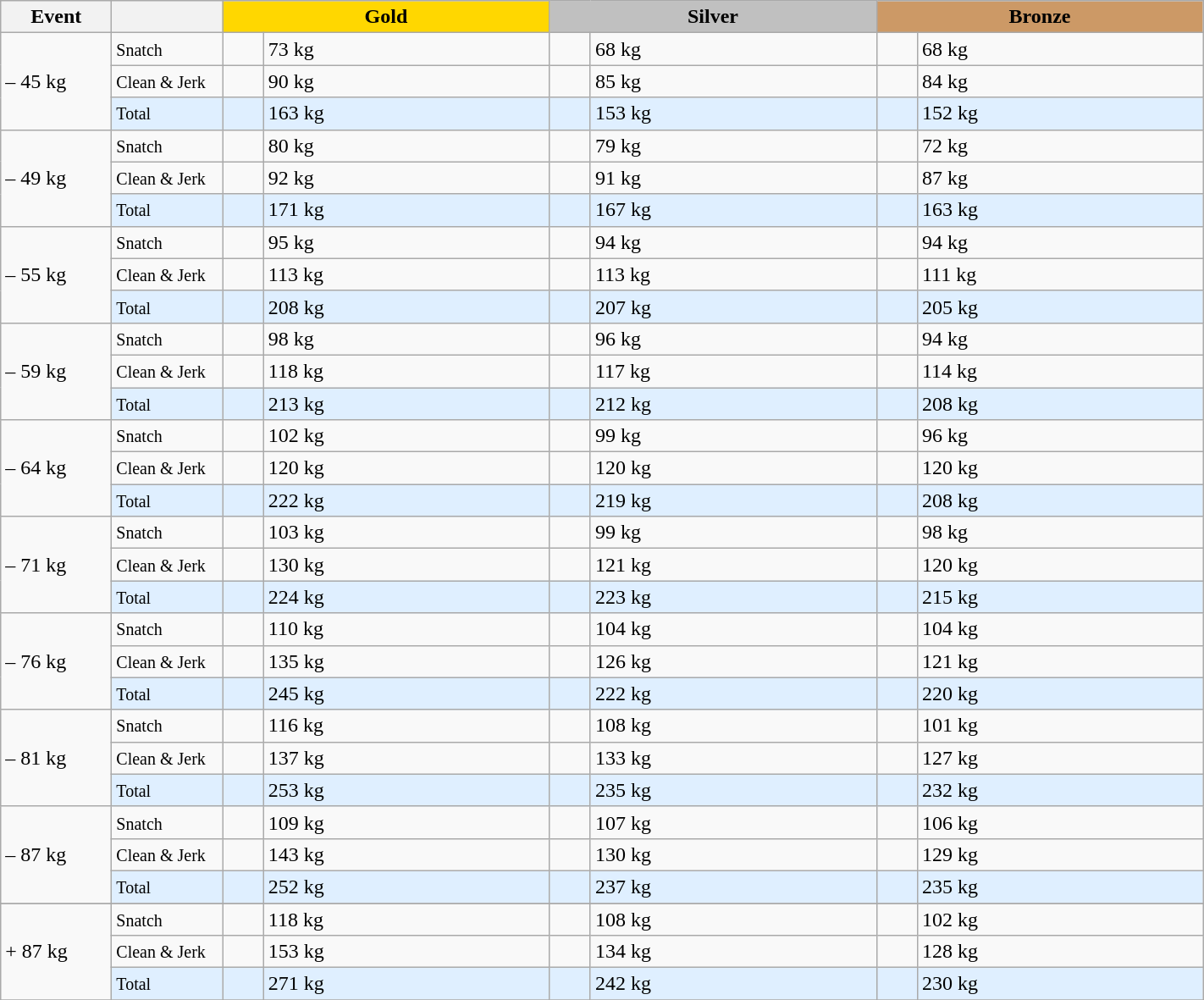<table class="wikitable">
<tr>
<th width=80>Event</th>
<th width=80></th>
<td bgcolor=gold align="center" colspan=2 width=250><strong>Gold</strong></td>
<td bgcolor=silver align="center" colspan=2 width=250><strong>Silver</strong></td>
<td bgcolor=#cc9966 colspan=2 align="center" width=250><strong>Bronze</strong></td>
</tr>
<tr>
<td rowspan=3>– 45 kg</td>
<td><small>Snatch</small></td>
<td></td>
<td>73 kg</td>
<td></td>
<td>68 kg</td>
<td></td>
<td>68 kg</td>
</tr>
<tr>
<td><small>Clean & Jerk</small></td>
<td></td>
<td>90 kg</td>
<td></td>
<td>85 kg</td>
<td></td>
<td>84 kg</td>
</tr>
<tr bgcolor=#dfefff>
<td><small>Total</small></td>
<td></td>
<td>163 kg</td>
<td></td>
<td>153 kg</td>
<td></td>
<td>152 kg</td>
</tr>
<tr>
<td rowspan=3>– 49 kg</td>
<td><small>Snatch</small></td>
<td></td>
<td>80 kg</td>
<td></td>
<td>79 kg</td>
<td></td>
<td>72 kg</td>
</tr>
<tr>
<td><small>Clean & Jerk</small></td>
<td></td>
<td>92 kg</td>
<td></td>
<td>91 kg</td>
<td></td>
<td>87 kg</td>
</tr>
<tr bgcolor=#dfefff>
<td><small>Total</small></td>
<td></td>
<td>171 kg</td>
<td></td>
<td>167 kg</td>
<td></td>
<td>163 kg</td>
</tr>
<tr>
<td rowspan=3>– 55 kg</td>
<td><small>Snatch</small></td>
<td></td>
<td>95 kg</td>
<td></td>
<td>94 kg</td>
<td></td>
<td>94 kg</td>
</tr>
<tr>
<td><small>Clean & Jerk</small></td>
<td></td>
<td>113 kg</td>
<td></td>
<td>113 kg</td>
<td></td>
<td>111 kg</td>
</tr>
<tr bgcolor=#dfefff>
<td><small>Total</small></td>
<td></td>
<td>208 kg</td>
<td></td>
<td>207 kg</td>
<td></td>
<td>205 kg</td>
</tr>
<tr>
<td rowspan=3>– 59 kg</td>
<td><small>Snatch</small></td>
<td></td>
<td>98 kg</td>
<td></td>
<td>96 kg</td>
<td></td>
<td>94 kg</td>
</tr>
<tr>
<td><small>Clean & Jerk</small></td>
<td></td>
<td>118 kg</td>
<td></td>
<td>117 kg</td>
<td></td>
<td>114 kg</td>
</tr>
<tr bgcolor=#dfefff>
<td><small>Total</small></td>
<td></td>
<td>213 kg</td>
<td></td>
<td>212 kg</td>
<td></td>
<td>208 kg</td>
</tr>
<tr>
<td rowspan=3>– 64 kg</td>
<td><small>Snatch</small></td>
<td></td>
<td>102 kg</td>
<td></td>
<td>99 kg</td>
<td></td>
<td>96 kg</td>
</tr>
<tr>
<td><small>Clean & Jerk</small></td>
<td></td>
<td>120 kg</td>
<td></td>
<td>120 kg</td>
<td></td>
<td>120 kg</td>
</tr>
<tr bgcolor=#dfefff>
<td><small>Total</small></td>
<td></td>
<td>222 kg</td>
<td></td>
<td>219 kg</td>
<td></td>
<td>208 kg</td>
</tr>
<tr>
<td rowspan=3>– 71 kg</td>
<td><small>Snatch</small></td>
<td></td>
<td>103 kg</td>
<td></td>
<td>99 kg</td>
<td></td>
<td>98 kg</td>
</tr>
<tr>
<td><small>Clean & Jerk</small></td>
<td></td>
<td>130 kg</td>
<td></td>
<td>121 kg</td>
<td></td>
<td>120 kg</td>
</tr>
<tr bgcolor=#dfefff>
<td><small>Total</small></td>
<td></td>
<td>224 kg</td>
<td></td>
<td>223 kg</td>
<td></td>
<td>215 kg</td>
</tr>
<tr>
<td rowspan=3>– 76 kg</td>
<td><small>Snatch</small></td>
<td></td>
<td>110 kg</td>
<td></td>
<td>104 kg</td>
<td></td>
<td>104 kg</td>
</tr>
<tr>
<td><small>Clean & Jerk</small></td>
<td></td>
<td>135 kg</td>
<td></td>
<td>126 kg</td>
<td></td>
<td>121 kg</td>
</tr>
<tr bgcolor=#dfefff>
<td><small>Total</small></td>
<td></td>
<td>245 kg</td>
<td></td>
<td>222 kg</td>
<td></td>
<td>220 kg</td>
</tr>
<tr>
<td rowspan=3>– 81 kg</td>
<td><small>Snatch</small></td>
<td></td>
<td>116 kg</td>
<td></td>
<td>108 kg</td>
<td></td>
<td>101 kg</td>
</tr>
<tr>
<td><small>Clean & Jerk</small></td>
<td></td>
<td>137 kg</td>
<td></td>
<td>133 kg</td>
<td></td>
<td>127 kg</td>
</tr>
<tr bgcolor=#dfefff>
<td><small>Total</small></td>
<td></td>
<td>253 kg</td>
<td></td>
<td>235 kg</td>
<td></td>
<td>232 kg</td>
</tr>
<tr>
<td rowspan=3>– 87 kg</td>
<td><small>Snatch</small></td>
<td></td>
<td>109 kg</td>
<td></td>
<td>107 kg</td>
<td></td>
<td>106 kg</td>
</tr>
<tr>
<td><small>Clean & Jerk</small></td>
<td></td>
<td>143 kg</td>
<td></td>
<td>130 kg</td>
<td></td>
<td>129 kg</td>
</tr>
<tr bgcolor=#dfefff>
<td><small>Total</small></td>
<td></td>
<td>252 kg</td>
<td></td>
<td>237 kg</td>
<td></td>
<td>235 kg</td>
</tr>
<tr>
</tr>
<tr>
<td rowspan=3>+ 87 kg</td>
<td><small>Snatch</small></td>
<td></td>
<td>118 kg</td>
<td></td>
<td>108 kg</td>
<td></td>
<td>102 kg</td>
</tr>
<tr>
<td><small>Clean & Jerk</small></td>
<td></td>
<td>153 kg</td>
<td></td>
<td>134 kg</td>
<td></td>
<td>128 kg</td>
</tr>
<tr bgcolor=#dfefff>
<td><small>Total</small></td>
<td></td>
<td>271 kg</td>
<td></td>
<td>242 kg</td>
<td></td>
<td>230 kg</td>
</tr>
<tr>
</tr>
</table>
